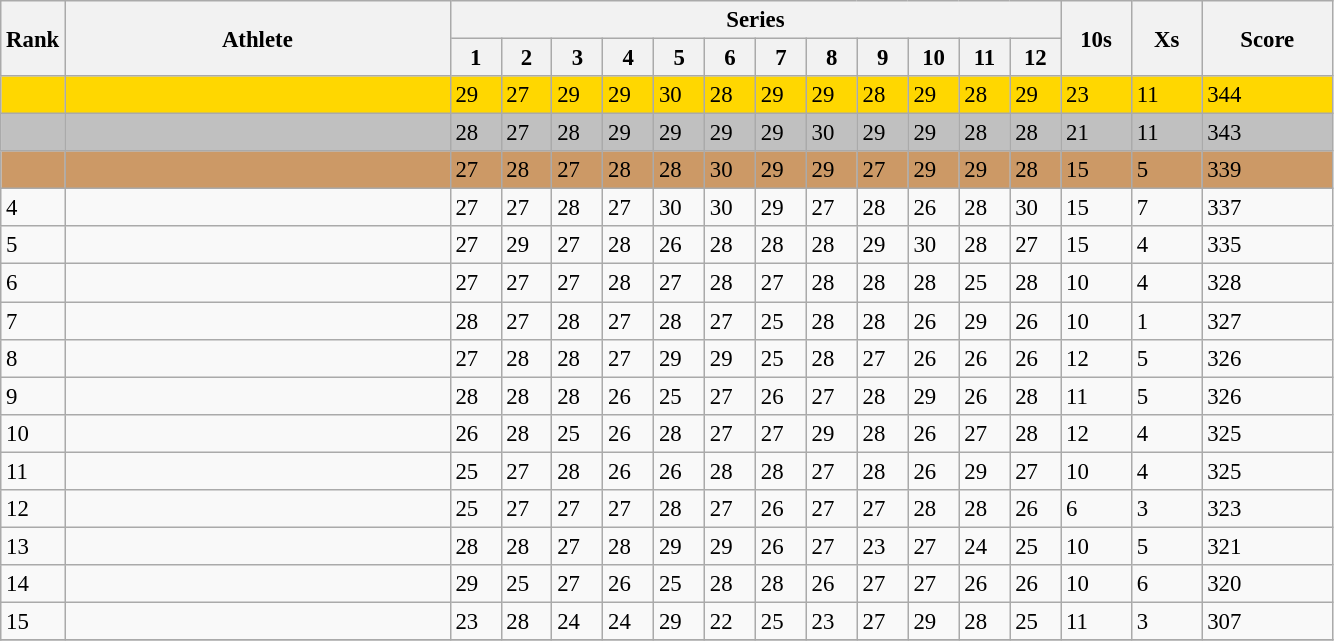<table class="wikitable" style="font-size:95%" style="width:35em;" style="text-align:center">
<tr>
<th rowspan=2>Rank</th>
<th rowspan=2 width=250>Athlete</th>
<th colspan=12 width=400>Series</th>
<th rowspan=2 width=40>10s</th>
<th rowspan=2 width=40>Xs</th>
<th rowspan=2 width=80>Score</th>
</tr>
<tr>
<th>1</th>
<th>2</th>
<th>3</th>
<th>4</th>
<th>5</th>
<th>6</th>
<th>7</th>
<th>8</th>
<th>9</th>
<th>10</th>
<th>11</th>
<th>12</th>
</tr>
<tr bgcolor=gold>
<td></td>
<td align=left></td>
<td>29</td>
<td>27</td>
<td>29</td>
<td>29</td>
<td>30</td>
<td>28</td>
<td>29</td>
<td>29</td>
<td>28</td>
<td>29</td>
<td>28</td>
<td>29</td>
<td>23</td>
<td>11</td>
<td>344</td>
</tr>
<tr bgcolor=silver>
<td></td>
<td align=left></td>
<td>28</td>
<td>27</td>
<td>28</td>
<td>29</td>
<td>29</td>
<td>29</td>
<td>29</td>
<td>30</td>
<td>29</td>
<td>29</td>
<td>28</td>
<td>28</td>
<td>21</td>
<td>11</td>
<td>343</td>
</tr>
<tr bgcolor=cc9966>
<td></td>
<td align=left></td>
<td>27</td>
<td>28</td>
<td>27</td>
<td>28</td>
<td>28</td>
<td>30</td>
<td>29</td>
<td>29</td>
<td>27</td>
<td>29</td>
<td>29</td>
<td>28</td>
<td>15</td>
<td>5</td>
<td>339</td>
</tr>
<tr>
<td>4</td>
<td align=left></td>
<td>27</td>
<td>27</td>
<td>28</td>
<td>27</td>
<td>30</td>
<td>30</td>
<td>29</td>
<td>27</td>
<td>28</td>
<td>26</td>
<td>28</td>
<td>30</td>
<td>15</td>
<td>7</td>
<td>337</td>
</tr>
<tr>
<td>5</td>
<td align=left></td>
<td>27</td>
<td>29</td>
<td>27</td>
<td>28</td>
<td>26</td>
<td>28</td>
<td>28</td>
<td>28</td>
<td>29</td>
<td>30</td>
<td>28</td>
<td>27</td>
<td>15</td>
<td>4</td>
<td>335</td>
</tr>
<tr>
<td>6</td>
<td align=left></td>
<td>27</td>
<td>27</td>
<td>27</td>
<td>28</td>
<td>27</td>
<td>28</td>
<td>27</td>
<td>28</td>
<td>28</td>
<td>28</td>
<td>25</td>
<td>28</td>
<td>10</td>
<td>4</td>
<td>328</td>
</tr>
<tr>
<td>7</td>
<td align=left></td>
<td>28</td>
<td>27</td>
<td>28</td>
<td>27</td>
<td>28</td>
<td>27</td>
<td>25</td>
<td>28</td>
<td>28</td>
<td>26</td>
<td>29</td>
<td>26</td>
<td>10</td>
<td>1</td>
<td>327</td>
</tr>
<tr>
<td>8</td>
<td align=left></td>
<td>27</td>
<td>28</td>
<td>28</td>
<td>27</td>
<td>29</td>
<td>29</td>
<td>25</td>
<td>28</td>
<td>27</td>
<td>26</td>
<td>26</td>
<td>26</td>
<td>12</td>
<td>5</td>
<td>326</td>
</tr>
<tr>
<td>9</td>
<td align=left></td>
<td>28</td>
<td>28</td>
<td>28</td>
<td>26</td>
<td>25</td>
<td>27</td>
<td>26</td>
<td>27</td>
<td>28</td>
<td>29</td>
<td>26</td>
<td>28</td>
<td>11</td>
<td>5</td>
<td>326</td>
</tr>
<tr>
<td>10</td>
<td align=left></td>
<td>26</td>
<td>28</td>
<td>25</td>
<td>26</td>
<td>28</td>
<td>27</td>
<td>27</td>
<td>29</td>
<td>28</td>
<td>26</td>
<td>27</td>
<td>28</td>
<td>12</td>
<td>4</td>
<td>325</td>
</tr>
<tr>
<td>11</td>
<td align=left></td>
<td>25</td>
<td>27</td>
<td>28</td>
<td>26</td>
<td>26</td>
<td>28</td>
<td>28</td>
<td>27</td>
<td>28</td>
<td>26</td>
<td>29</td>
<td>27</td>
<td>10</td>
<td>4</td>
<td>325</td>
</tr>
<tr>
<td>12</td>
<td align=left></td>
<td>25</td>
<td>27</td>
<td>27</td>
<td>27</td>
<td>28</td>
<td>27</td>
<td>26</td>
<td>27</td>
<td>27</td>
<td>28</td>
<td>28</td>
<td>26</td>
<td>6</td>
<td>3</td>
<td>323</td>
</tr>
<tr>
<td>13</td>
<td align=left></td>
<td>28</td>
<td>28</td>
<td>27</td>
<td>28</td>
<td>29</td>
<td>29</td>
<td>26</td>
<td>27</td>
<td>23</td>
<td>27</td>
<td>24</td>
<td>25</td>
<td>10</td>
<td>5</td>
<td>321</td>
</tr>
<tr>
<td>14</td>
<td align=left></td>
<td>29</td>
<td>25</td>
<td>27</td>
<td>26</td>
<td>25</td>
<td>28</td>
<td>28</td>
<td>26</td>
<td>27</td>
<td>27</td>
<td>26</td>
<td>26</td>
<td>10</td>
<td>6</td>
<td>320</td>
</tr>
<tr>
<td>15</td>
<td align=left></td>
<td>23</td>
<td>28</td>
<td>24</td>
<td>24</td>
<td>29</td>
<td>22</td>
<td>25</td>
<td>23</td>
<td>27</td>
<td>29</td>
<td>28</td>
<td>25</td>
<td>11</td>
<td>3</td>
<td>307</td>
</tr>
<tr>
</tr>
</table>
